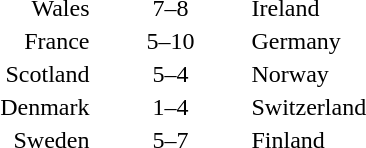<table style="text-align:center">
<tr>
<th width=200></th>
<th width=100></th>
<th width=200></th>
</tr>
<tr>
<td align=right>Wales </td>
<td>7–8</td>
<td align=left> Ireland</td>
</tr>
<tr>
<td align=right>France </td>
<td>5–10</td>
<td align=left> Germany</td>
</tr>
<tr>
<td align=right>Scotland </td>
<td>5–4</td>
<td align=left> Norway</td>
</tr>
<tr>
<td align=right>Denmark </td>
<td>1–4</td>
<td align=left> Switzerland</td>
</tr>
<tr>
<td align=right>Sweden </td>
<td>5–7</td>
<td align=left> Finland</td>
</tr>
</table>
